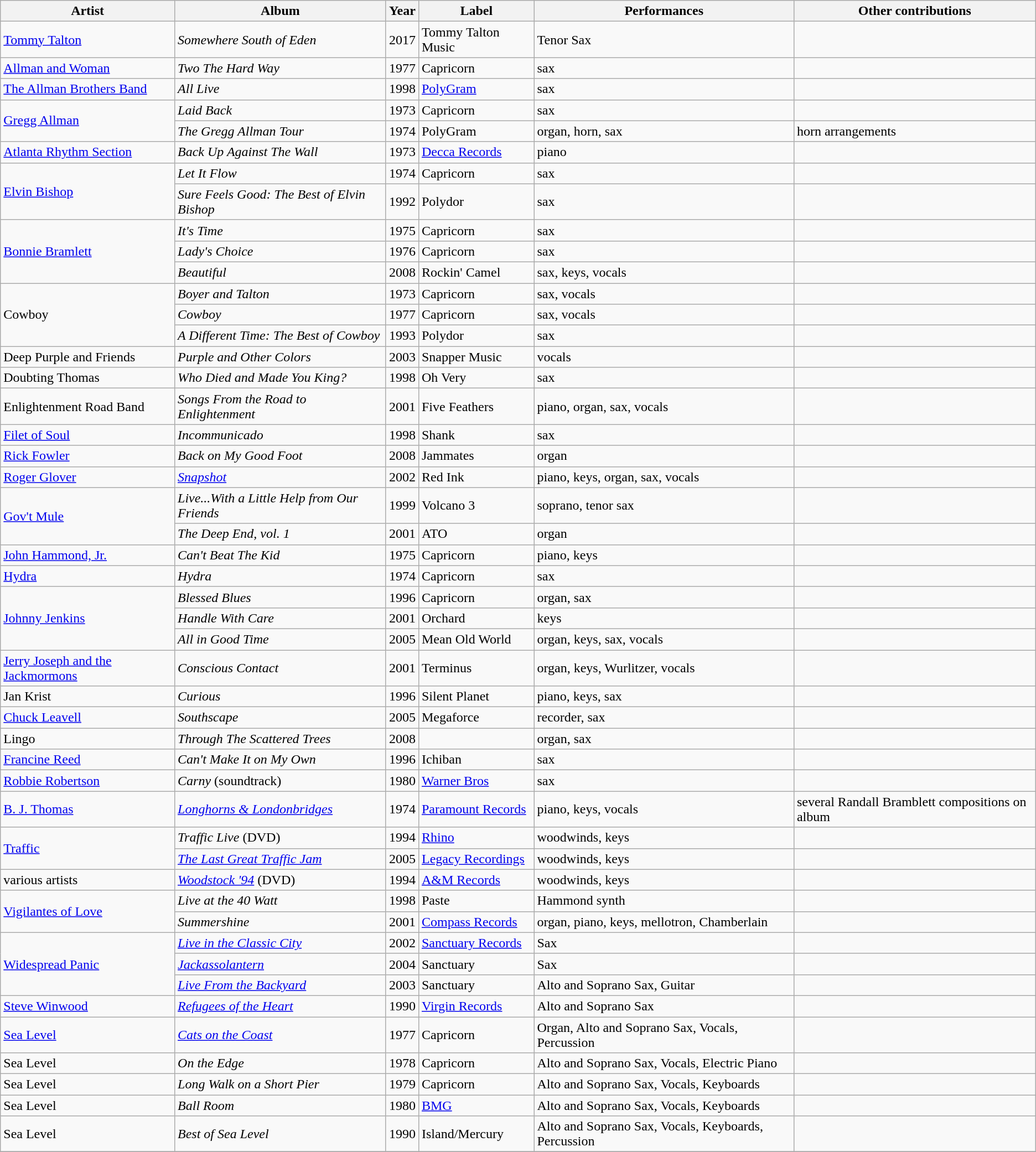<table class="wikitable">
<tr>
<th>Artist</th>
<th>Album</th>
<th>Year</th>
<th>Label</th>
<th>Performances</th>
<th>Other contributions</th>
</tr>
<tr>
<td><a href='#'>Tommy Talton</a></td>
<td><em>Somewhere South of Eden</em></td>
<td>2017</td>
<td>Tommy Talton Music</td>
<td>Tenor Sax</td>
<td></td>
</tr>
<tr>
<td><a href='#'>Allman and Woman</a></td>
<td><em>Two The Hard Way</em></td>
<td>1977</td>
<td>Capricorn</td>
<td>sax</td>
<td></td>
</tr>
<tr>
<td><a href='#'>The Allman Brothers Band</a></td>
<td><em>All Live</em></td>
<td>1998</td>
<td><a href='#'>PolyGram</a></td>
<td>sax</td>
<td></td>
</tr>
<tr>
<td rowspan="2"><a href='#'>Gregg Allman</a></td>
<td><em>Laid Back</em></td>
<td>1973</td>
<td>Capricorn</td>
<td>sax</td>
<td></td>
</tr>
<tr>
<td><em>The Gregg Allman Tour</em></td>
<td>1974</td>
<td>PolyGram</td>
<td>organ, horn, sax</td>
<td>horn arrangements</td>
</tr>
<tr>
<td><a href='#'>Atlanta Rhythm Section</a></td>
<td><em>Back Up Against The Wall</em></td>
<td>1973</td>
<td><a href='#'>Decca Records</a></td>
<td>piano</td>
<td></td>
</tr>
<tr>
<td rowspan="2"><a href='#'>Elvin Bishop</a></td>
<td><em>Let It Flow</em></td>
<td>1974</td>
<td>Capricorn</td>
<td>sax</td>
<td></td>
</tr>
<tr>
<td><em>Sure Feels Good: The Best of Elvin Bishop</em></td>
<td>1992</td>
<td>Polydor</td>
<td>sax</td>
<td></td>
</tr>
<tr>
<td rowspan="3"><a href='#'>Bonnie Bramlett</a></td>
<td><em>It's Time</em></td>
<td>1975</td>
<td>Capricorn</td>
<td>sax</td>
<td></td>
</tr>
<tr>
<td><em>Lady's Choice</em></td>
<td>1976</td>
<td>Capricorn</td>
<td>sax</td>
<td></td>
</tr>
<tr>
<td><em>Beautiful</em></td>
<td>2008</td>
<td>Rockin' Camel</td>
<td>sax, keys, vocals</td>
<td></td>
</tr>
<tr>
<td rowspan="3">Cowboy</td>
<td><em>Boyer and Talton</em></td>
<td>1973</td>
<td>Capricorn</td>
<td>sax, vocals</td>
<td></td>
</tr>
<tr>
<td><em>Cowboy</em></td>
<td>1977</td>
<td>Capricorn</td>
<td>sax, vocals</td>
<td></td>
</tr>
<tr>
<td><em>A Different Time: The Best of Cowboy</em></td>
<td>1993</td>
<td>Polydor</td>
<td>sax</td>
<td></td>
</tr>
<tr>
<td>Deep Purple and Friends</td>
<td><em>Purple and Other Colors</em></td>
<td>2003</td>
<td>Snapper Music</td>
<td>vocals</td>
<td></td>
</tr>
<tr>
<td>Doubting Thomas</td>
<td><em>Who Died and Made You King?</em></td>
<td>1998</td>
<td>Oh Very</td>
<td>sax</td>
<td></td>
</tr>
<tr>
<td>Enlightenment Road Band</td>
<td><em>Songs From the Road to Enlightenment</em></td>
<td>2001</td>
<td>Five Feathers</td>
<td>piano, organ, sax, vocals</td>
<td></td>
</tr>
<tr>
<td><a href='#'>Filet of Soul</a></td>
<td><em>Incommunicado</em></td>
<td>1998</td>
<td>Shank</td>
<td>sax</td>
<td></td>
</tr>
<tr>
<td><a href='#'>Rick Fowler</a></td>
<td><em>Back on My Good Foot</em></td>
<td>2008</td>
<td>Jammates</td>
<td>organ</td>
<td></td>
</tr>
<tr>
<td><a href='#'>Roger Glover</a></td>
<td><em><a href='#'>Snapshot</a></em></td>
<td>2002</td>
<td>Red Ink</td>
<td>piano, keys, organ, sax, vocals</td>
<td></td>
</tr>
<tr>
<td rowspan="2"><a href='#'>Gov't Mule</a></td>
<td><em>Live...With a Little Help from Our Friends</em></td>
<td>1999</td>
<td>Volcano 3</td>
<td>soprano, tenor sax</td>
<td></td>
</tr>
<tr>
<td><em>The Deep End, vol. 1</em></td>
<td>2001</td>
<td>ATO</td>
<td>organ</td>
<td></td>
</tr>
<tr>
<td><a href='#'>John Hammond, Jr.</a></td>
<td><em>Can't Beat The Kid</em></td>
<td>1975</td>
<td>Capricorn</td>
<td>piano, keys</td>
<td></td>
</tr>
<tr>
<td><a href='#'>Hydra</a></td>
<td><em>Hydra</em></td>
<td>1974</td>
<td>Capricorn</td>
<td>sax</td>
<td></td>
</tr>
<tr>
<td rowspan="3"><a href='#'>Johnny Jenkins</a></td>
<td><em>Blessed Blues</em></td>
<td>1996</td>
<td>Capricorn</td>
<td>organ, sax</td>
<td></td>
</tr>
<tr>
<td><em>Handle With Care</em></td>
<td>2001</td>
<td>Orchard</td>
<td>keys</td>
<td></td>
</tr>
<tr>
<td><em>All in Good Time</em></td>
<td>2005</td>
<td>Mean Old World</td>
<td>organ, keys, sax, vocals</td>
<td></td>
</tr>
<tr>
<td><a href='#'>Jerry Joseph and the Jackmormons</a></td>
<td><em>Conscious Contact</em></td>
<td>2001</td>
<td>Terminus</td>
<td>organ, keys, Wurlitzer, vocals</td>
<td></td>
</tr>
<tr>
<td>Jan Krist</td>
<td><em>Curious</em></td>
<td>1996</td>
<td>Silent Planet</td>
<td>piano, keys, sax</td>
<td></td>
</tr>
<tr>
<td><a href='#'>Chuck Leavell</a></td>
<td><em>Southscape</em></td>
<td>2005</td>
<td>Megaforce</td>
<td>recorder, sax</td>
<td></td>
</tr>
<tr>
<td>Lingo</td>
<td><em>Through The Scattered Trees</em></td>
<td>2008</td>
<td></td>
<td>organ, sax</td>
<td></td>
</tr>
<tr>
<td><a href='#'>Francine Reed</a></td>
<td><em>Can't Make It on My Own</em></td>
<td>1996</td>
<td>Ichiban</td>
<td>sax</td>
<td></td>
</tr>
<tr>
<td><a href='#'>Robbie Robertson</a></td>
<td><em>Carny</em> (soundtrack)</td>
<td>1980</td>
<td><a href='#'>Warner Bros</a></td>
<td>sax</td>
<td></td>
</tr>
<tr>
<td><a href='#'>B. J. Thomas</a></td>
<td><em><a href='#'>Longhorns & Londonbridges</a></em></td>
<td>1974</td>
<td><a href='#'>Paramount Records</a></td>
<td>piano, keys, vocals</td>
<td>several Randall Bramblett compositions on album</td>
</tr>
<tr>
<td rowspan="2"><a href='#'>Traffic</a></td>
<td><em>Traffic Live</em> (DVD)</td>
<td>1994</td>
<td><a href='#'>Rhino</a></td>
<td>woodwinds, keys</td>
<td></td>
</tr>
<tr>
<td><em><a href='#'>The Last Great Traffic Jam</a></em></td>
<td>2005</td>
<td><a href='#'>Legacy Recordings</a></td>
<td>woodwinds, keys</td>
<td></td>
</tr>
<tr>
<td>various artists</td>
<td><em><a href='#'>Woodstock '94</a></em> (DVD)</td>
<td>1994</td>
<td><a href='#'>A&M Records</a></td>
<td>woodwinds, keys</td>
<td></td>
</tr>
<tr>
<td rowspan="2"><a href='#'>Vigilantes of Love</a></td>
<td><em>Live at the 40 Watt</em></td>
<td>1998</td>
<td>Paste</td>
<td>Hammond synth</td>
<td></td>
</tr>
<tr>
<td><em>Summershine</em></td>
<td>2001</td>
<td><a href='#'>Compass Records</a></td>
<td>organ, piano, keys, mellotron, Chamberlain</td>
<td></td>
</tr>
<tr>
<td rowspan="3"><a href='#'>Widespread Panic</a></td>
<td><em><a href='#'>Live in the Classic City</a></em></td>
<td>2002</td>
<td><a href='#'>Sanctuary Records</a></td>
<td>Sax</td>
<td></td>
</tr>
<tr>
<td><em><a href='#'>Jackassolantern</a></em></td>
<td>2004</td>
<td>Sanctuary</td>
<td>Sax</td>
<td></td>
</tr>
<tr>
<td><em><a href='#'>Live From the Backyard</a></em></td>
<td>2003</td>
<td>Sanctuary</td>
<td>Alto and Soprano Sax, Guitar</td>
<td></td>
</tr>
<tr>
<td><a href='#'>Steve Winwood</a></td>
<td><em><a href='#'>Refugees of the Heart</a></em></td>
<td>1990</td>
<td><a href='#'>Virgin Records</a></td>
<td>Alto and Soprano Sax</td>
<td></td>
</tr>
<tr>
<td><a href='#'>Sea Level</a></td>
<td><em><a href='#'>Cats on the Coast</a></em></td>
<td>1977</td>
<td>Capricorn</td>
<td>Organ, Alto and Soprano Sax, Vocals, Percussion</td>
<td></td>
</tr>
<tr>
<td>Sea Level</td>
<td><em>On the Edge</em></td>
<td>1978</td>
<td>Capricorn</td>
<td>Alto and Soprano Sax, Vocals, Electric Piano</td>
<td></td>
</tr>
<tr>
<td>Sea Level</td>
<td><em>Long Walk on a Short Pier</em></td>
<td>1979</td>
<td>Capricorn</td>
<td>Alto and Soprano Sax, Vocals, Keyboards</td>
<td></td>
</tr>
<tr>
<td>Sea Level</td>
<td><em>Ball Room</em></td>
<td>1980</td>
<td><a href='#'>BMG</a></td>
<td>Alto and Soprano Sax, Vocals, Keyboards</td>
<td></td>
</tr>
<tr>
<td>Sea Level</td>
<td><em>Best of Sea Level</em></td>
<td>1990</td>
<td>Island/Mercury</td>
<td>Alto and Soprano Sax, Vocals, Keyboards, Percussion</td>
<td></td>
</tr>
<tr>
</tr>
</table>
